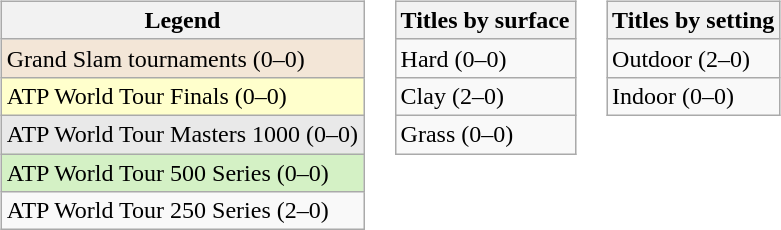<table>
<tr valign="top">
<td><br><table class="wikitable">
<tr>
<th>Legend</th>
</tr>
<tr style="background:#f3e6d7;">
<td>Grand Slam tournaments (0–0)</td>
</tr>
<tr style="background:#ffffcc;">
<td>ATP World Tour Finals (0–0)</td>
</tr>
<tr style="background:#e9e9e9;">
<td>ATP World Tour Masters 1000 (0–0)</td>
</tr>
<tr style="background:#d4f1c5;">
<td>ATP World Tour 500 Series (0–0)</td>
</tr>
<tr>
<td>ATP World Tour 250 Series (2–0)</td>
</tr>
</table>
</td>
<td><br><table class="wikitable">
<tr>
<th>Titles by surface</th>
</tr>
<tr>
<td>Hard (0–0)</td>
</tr>
<tr>
<td>Clay (2–0)</td>
</tr>
<tr>
<td>Grass (0–0)</td>
</tr>
</table>
</td>
<td><br><table class="wikitable">
<tr>
<th>Titles by setting</th>
</tr>
<tr>
<td>Outdoor (2–0)</td>
</tr>
<tr>
<td>Indoor (0–0)</td>
</tr>
</table>
</td>
</tr>
</table>
